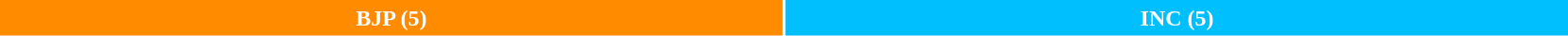<table style="width:88%; text-align:center;">
<tr style="color:white; height:25px;">
<td style="background:DarkOrange; width:50%;"><strong>BJP (5)</strong></td>
<td style="background:DeepSkyBlue; width:50%;"><strong>INC (5)</strong></td>
</tr>
<tr>
</tr>
</table>
